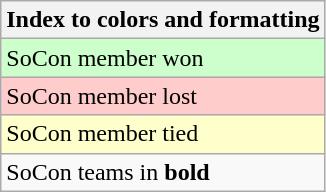<table class="wikitable">
<tr>
<th>Index to colors and formatting</th>
</tr>
<tr style="background:#cfc;">
<td>SoCon member won</td>
</tr>
<tr style="background:#fcc;">
<td>SoCon member lost</td>
</tr>
<tr style="background:#ffc;">
<td>SoCon member tied</td>
</tr>
<tr>
<td>SoCon teams in <strong>bold</strong></td>
</tr>
</table>
